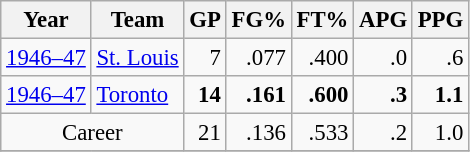<table class="wikitable sortable" style="font-size:95%; text-align:right;">
<tr>
<th>Year</th>
<th>Team</th>
<th>GP</th>
<th>FG%</th>
<th>FT%</th>
<th>APG</th>
<th>PPG</th>
</tr>
<tr>
<td style="text-align:left;"><a href='#'>1946–47</a></td>
<td style="text-align:left;"><a href='#'>St. Louis</a></td>
<td>7</td>
<td>.077</td>
<td>.400</td>
<td>.0</td>
<td>.6</td>
</tr>
<tr>
<td style="text-align:left;"><a href='#'>1946–47</a></td>
<td style="text-align:left;"><a href='#'>Toronto</a></td>
<td><strong>14</strong></td>
<td><strong>.161</strong></td>
<td><strong>.600</strong></td>
<td><strong>.3</strong></td>
<td><strong>1.1</strong></td>
</tr>
<tr>
<td style="text-align:center;" colspan="2">Career</td>
<td>21</td>
<td>.136</td>
<td>.533</td>
<td>.2</td>
<td>1.0</td>
</tr>
<tr>
</tr>
</table>
